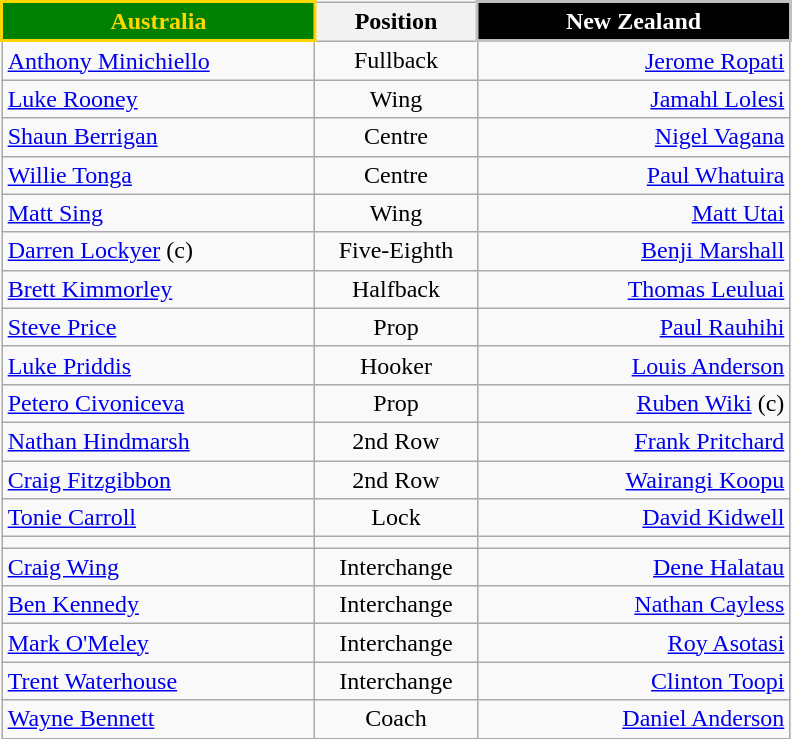<table style="margin: 1em auto 1em auto" class="wikitable">
<tr>
<th align="centre" width="200" style="border: 2px solid gold; background: green; color: gold">Australia</th>
<th width="100">Position</th>
<th align="centre" width="200" style="border: 2px solid silver; background: black; color: white">New Zealand</th>
</tr>
<tr>
<td align="left"> <a href='#'>Anthony Minichiello</a></td>
<td align="center">Fullback</td>
<td align="right"><a href='#'>Jerome Ropati</a> </td>
</tr>
<tr>
<td align="left"> <a href='#'>Luke Rooney</a></td>
<td align="center">Wing</td>
<td align="right"><a href='#'>Jamahl Lolesi</a> </td>
</tr>
<tr>
<td align="left"> <a href='#'>Shaun Berrigan</a></td>
<td align="center">Centre</td>
<td align="right"><a href='#'>Nigel Vagana</a> </td>
</tr>
<tr>
<td align="left"> <a href='#'>Willie Tonga</a></td>
<td align="center">Centre</td>
<td align="right"><a href='#'>Paul Whatuira</a> </td>
</tr>
<tr>
<td align="left"> <a href='#'>Matt Sing</a></td>
<td align="center">Wing</td>
<td align="right"><a href='#'>Matt Utai</a> </td>
</tr>
<tr>
<td align="left"> <a href='#'>Darren Lockyer</a> (c)</td>
<td align="center">Five-Eighth</td>
<td align="right"><a href='#'>Benji Marshall</a> </td>
</tr>
<tr>
<td align="left"> <a href='#'>Brett Kimmorley</a></td>
<td align="center">Halfback</td>
<td align="right"><a href='#'>Thomas Leuluai</a> </td>
</tr>
<tr>
<td align="left"> <a href='#'>Steve Price</a></td>
<td align="center">Prop</td>
<td align="right"><a href='#'>Paul Rauhihi</a> </td>
</tr>
<tr>
<td align="left"> <a href='#'>Luke Priddis</a></td>
<td align="center">Hooker</td>
<td align="right"><a href='#'>Louis Anderson</a> </td>
</tr>
<tr>
<td align="left"> <a href='#'>Petero Civoniceva</a></td>
<td align="center">Prop</td>
<td align="right"><a href='#'>Ruben Wiki</a> (c) </td>
</tr>
<tr>
<td align="left"> <a href='#'>Nathan Hindmarsh</a></td>
<td align="center">2nd Row</td>
<td align="right"><a href='#'>Frank Pritchard</a> </td>
</tr>
<tr>
<td align="left"> <a href='#'>Craig Fitzgibbon</a></td>
<td align="center">2nd Row</td>
<td align="right"><a href='#'>Wairangi Koopu</a> </td>
</tr>
<tr>
<td align="left"> <a href='#'>Tonie Carroll</a></td>
<td align="center">Lock</td>
<td align="right"><a href='#'>David Kidwell</a> </td>
</tr>
<tr>
<td></td>
<td></td>
<td></td>
</tr>
<tr>
<td align="left"> <a href='#'>Craig Wing</a></td>
<td align="center">Interchange</td>
<td align="right"><a href='#'>Dene Halatau</a> </td>
</tr>
<tr>
<td align="left"> <a href='#'>Ben Kennedy</a></td>
<td align="center">Interchange</td>
<td align="right"><a href='#'>Nathan Cayless</a> </td>
</tr>
<tr>
<td align="left"> <a href='#'>Mark O'Meley</a></td>
<td align="center">Interchange</td>
<td align="right"><a href='#'>Roy Asotasi</a> </td>
</tr>
<tr>
<td align="left"> <a href='#'>Trent Waterhouse</a></td>
<td align="center">Interchange</td>
<td align="right"><a href='#'>Clinton Toopi</a> </td>
</tr>
<tr>
<td align="left"> <a href='#'>Wayne Bennett</a></td>
<td align="center">Coach</td>
<td align="right"><a href='#'>Daniel Anderson</a> </td>
</tr>
</table>
